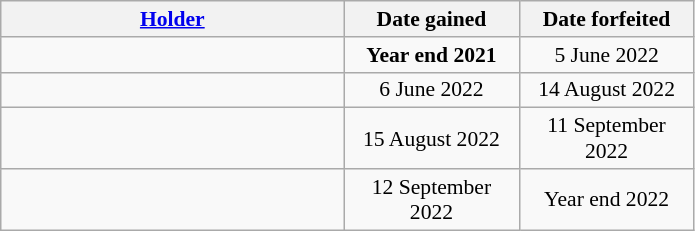<table class="wikitable" style="font-size:90%">
<tr>
<th style="width:222px;"><a href='#'>Holder</a></th>
<th style="width:110px;">Date gained</th>
<th style="width:110px;">Date forfeited</th>
</tr>
<tr>
<td></td>
<td style="text-align:center;"><strong>Year end 2021</strong></td>
<td style="text-align:center;">5 June 2022</td>
</tr>
<tr>
<td></td>
<td style="text-align:center;">6 June 2022</td>
<td style="text-align:center;">14 August 2022</td>
</tr>
<tr>
<td></td>
<td style="text-align:center;">15 August 2022</td>
<td style="text-align:center;">11 September 2022</td>
</tr>
<tr>
<td><strong></td>
<td style="text-align:center;">12 September 2022</td>
<td style="text-align:center;"></strong>Year end 2022<strong></td>
</tr>
</table>
